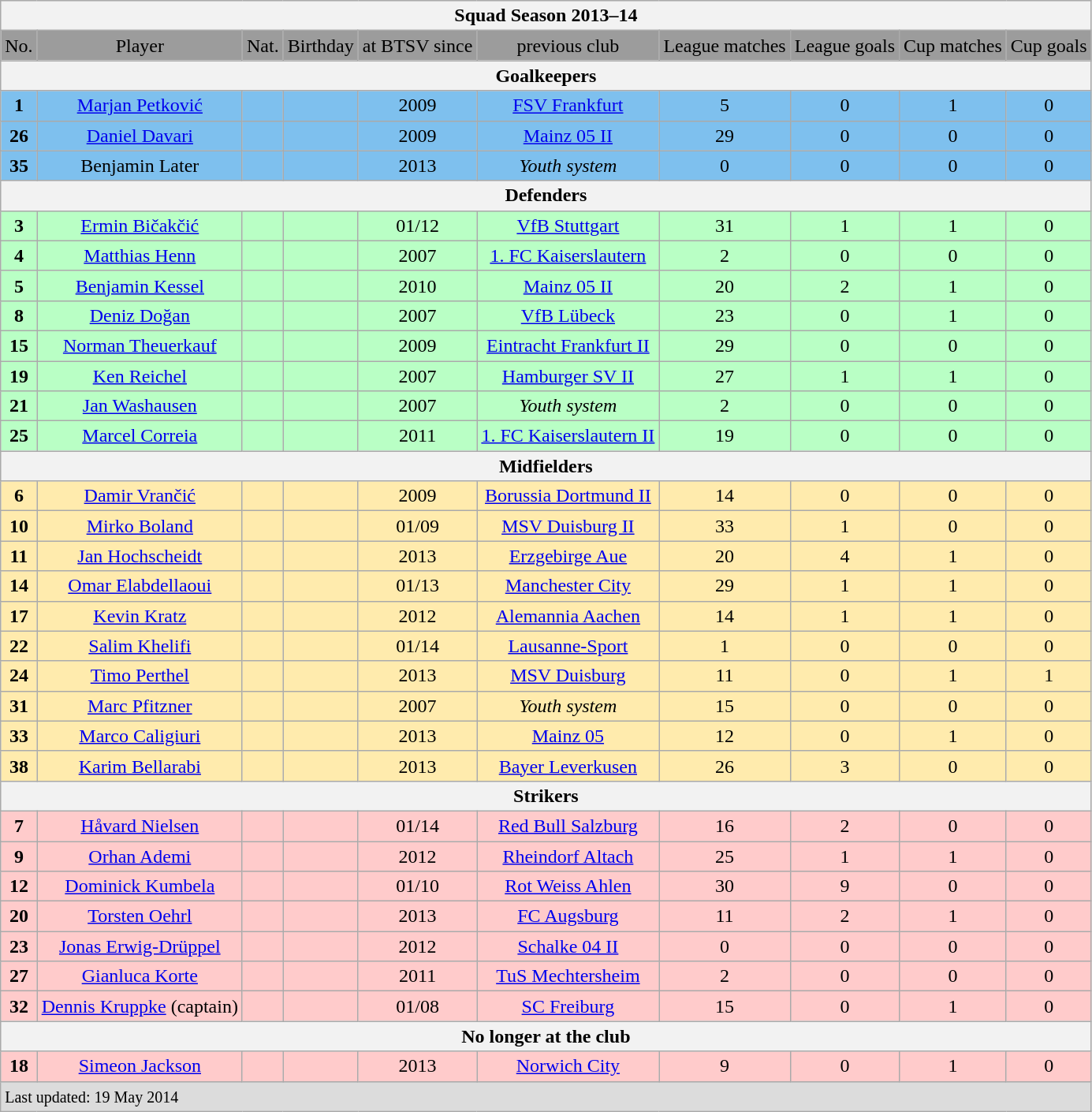<table class="wikitable">
<tr style="text-align:center; background:#dcdcdc;">
<th colspan=10>Squad Season 2013–14</th>
</tr>
<tr style="text-align:center; background:#9c9c9c;">
<td>No.</td>
<td>Player</td>
<td>Nat.</td>
<td>Birthday</td>
<td>at BTSV since</td>
<td>previous club</td>
<td>League matches</td>
<td>League goals</td>
<td>Cup matches</td>
<td>Cup goals</td>
</tr>
<tr style="text-align:center; background:#dcdcdc;">
<th colspan=10>Goalkeepers</th>
</tr>
<tr style="text-align:center; background:#7ec0ee;">
<td><strong>1</strong></td>
<td><a href='#'>Marjan Petković</a></td>
<td></td>
<td></td>
<td>2009</td>
<td><a href='#'>FSV Frankfurt</a></td>
<td>5</td>
<td>0</td>
<td>1</td>
<td>0</td>
</tr>
<tr style="text-align:center; background:#7ec0ee;">
<td><strong>26</strong></td>
<td><a href='#'>Daniel Davari</a></td>
<td></td>
<td></td>
<td>2009</td>
<td><a href='#'>Mainz 05 II</a></td>
<td>29</td>
<td>0</td>
<td>0</td>
<td>0</td>
</tr>
<tr style="text-align:center; background:#7ec0ee;">
<td><strong>35</strong></td>
<td>Benjamin Later</td>
<td></td>
<td></td>
<td>2013</td>
<td><em>Youth system</em></td>
<td>0</td>
<td>0</td>
<td>0</td>
<td>0</td>
</tr>
<tr style="text-align:center; background:#dcdcdc;">
<th colspan=10>Defenders</th>
</tr>
<tr style="text-align:center; background:#b9ffc5;">
<td><strong>3</strong></td>
<td><a href='#'>Ermin Bičakčić</a></td>
<td></td>
<td></td>
<td>01/12</td>
<td><a href='#'>VfB Stuttgart</a></td>
<td>31</td>
<td>1</td>
<td>1</td>
<td>0</td>
</tr>
<tr style="text-align:center; background:#b9ffc5;">
<td><strong>4</strong></td>
<td><a href='#'>Matthias Henn</a></td>
<td></td>
<td></td>
<td>2007</td>
<td><a href='#'>1. FC Kaiserslautern</a></td>
<td>2</td>
<td>0</td>
<td>0</td>
<td>0</td>
</tr>
<tr style="text-align:center; background:#b9ffc5;">
<td><strong>5</strong></td>
<td><a href='#'>Benjamin Kessel</a></td>
<td></td>
<td></td>
<td>2010</td>
<td><a href='#'>Mainz 05 II</a></td>
<td>20</td>
<td>2</td>
<td>1</td>
<td>0</td>
</tr>
<tr style="text-align:center; background:#b9ffc5;">
<td><strong>8</strong></td>
<td><a href='#'>Deniz Doğan</a></td>
<td></td>
<td></td>
<td>2007</td>
<td><a href='#'>VfB Lübeck</a></td>
<td>23</td>
<td>0</td>
<td>1</td>
<td>0</td>
</tr>
<tr style="text-align:center; background:#b9ffc5;">
<td><strong>15</strong></td>
<td><a href='#'>Norman Theuerkauf</a></td>
<td></td>
<td></td>
<td>2009</td>
<td><a href='#'>Eintracht Frankfurt II</a></td>
<td>29</td>
<td>0</td>
<td>0</td>
<td>0</td>
</tr>
<tr style="text-align:center; background:#b9ffc5;">
<td><strong>19</strong></td>
<td><a href='#'>Ken Reichel</a></td>
<td></td>
<td></td>
<td>2007</td>
<td><a href='#'>Hamburger SV II</a></td>
<td>27</td>
<td>1</td>
<td>1</td>
<td>0</td>
</tr>
<tr style="text-align:center; background:#b9ffc5;">
<td><strong>21</strong></td>
<td><a href='#'>Jan Washausen</a></td>
<td></td>
<td></td>
<td>2007</td>
<td><em>Youth system</em></td>
<td>2</td>
<td>0</td>
<td>0</td>
<td>0</td>
</tr>
<tr style="text-align:center; background:#b9ffc5;">
<td><strong>25</strong></td>
<td><a href='#'>Marcel Correia</a></td>
<td></td>
<td></td>
<td>2011</td>
<td><a href='#'>1. FC Kaiserslautern II</a></td>
<td>19</td>
<td>0</td>
<td>0</td>
<td>0</td>
</tr>
<tr style="text-align:center; background:#dcdcdc;">
<th colspan=10>Midfielders</th>
</tr>
<tr style="text-align:center; background:#ffebad;">
<td><strong>6</strong></td>
<td><a href='#'>Damir Vrančić</a></td>
<td></td>
<td></td>
<td>2009</td>
<td><a href='#'>Borussia Dortmund II</a></td>
<td>14</td>
<td>0</td>
<td>0</td>
<td>0</td>
</tr>
<tr style="text-align:center; background:#ffebad;">
<td><strong>10</strong></td>
<td><a href='#'>Mirko Boland</a></td>
<td></td>
<td></td>
<td>01/09</td>
<td><a href='#'>MSV Duisburg II</a></td>
<td>33</td>
<td>1</td>
<td>0</td>
<td>0</td>
</tr>
<tr style="text-align:center; background:#ffebad;">
<td><strong>11</strong></td>
<td><a href='#'>Jan Hochscheidt</a></td>
<td></td>
<td></td>
<td>2013</td>
<td><a href='#'>Erzgebirge Aue</a></td>
<td>20</td>
<td>4</td>
<td>1</td>
<td>0</td>
</tr>
<tr style="text-align:center; background:#ffebad;">
<td><strong>14</strong></td>
<td><a href='#'>Omar Elabdellaoui</a></td>
<td></td>
<td></td>
<td>01/13</td>
<td><a href='#'>Manchester City</a></td>
<td>29</td>
<td>1</td>
<td>1</td>
<td>0</td>
</tr>
<tr style="text-align:center; background:#ffebad;">
<td><strong>17</strong></td>
<td><a href='#'>Kevin Kratz</a></td>
<td></td>
<td></td>
<td>2012</td>
<td><a href='#'>Alemannia Aachen</a></td>
<td>14</td>
<td>1</td>
<td>1</td>
<td>0</td>
</tr>
<tr style="text-align:center; background:#ffebad;">
<td><strong>22</strong></td>
<td><a href='#'>Salim Khelifi</a></td>
<td></td>
<td></td>
<td>01/14</td>
<td><a href='#'>Lausanne-Sport</a></td>
<td>1</td>
<td>0</td>
<td>0</td>
<td>0</td>
</tr>
<tr style="text-align:center; background:#ffebad;">
<td><strong>24</strong></td>
<td><a href='#'>Timo Perthel</a></td>
<td></td>
<td></td>
<td>2013</td>
<td><a href='#'>MSV Duisburg</a></td>
<td>11</td>
<td>0</td>
<td>1</td>
<td>1</td>
</tr>
<tr style="text-align:center; background:#ffebad;">
<td><strong>31</strong></td>
<td><a href='#'>Marc Pfitzner</a></td>
<td></td>
<td></td>
<td>2007</td>
<td><em>Youth system</em></td>
<td>15</td>
<td>0</td>
<td>0</td>
<td>0</td>
</tr>
<tr style="text-align:center; background:#ffebad;">
<td><strong>33</strong></td>
<td><a href='#'>Marco Caligiuri</a></td>
<td></td>
<td></td>
<td>2013</td>
<td><a href='#'>Mainz 05</a></td>
<td>12</td>
<td>0</td>
<td>1</td>
<td>0</td>
</tr>
<tr style="text-align:center; background:#ffebad;">
<td><strong>38</strong></td>
<td><a href='#'>Karim Bellarabi</a></td>
<td></td>
<td></td>
<td>2013</td>
<td><a href='#'>Bayer Leverkusen</a></td>
<td>26</td>
<td>3</td>
<td>0</td>
<td>0</td>
</tr>
<tr style="text-align:center; background:#dcdcdc;">
<th colspan=10>Strikers</th>
</tr>
<tr style="text-align:center; background:#ffcbcb;">
<td><strong>7</strong></td>
<td><a href='#'>Håvard Nielsen</a></td>
<td></td>
<td></td>
<td>01/14</td>
<td><a href='#'>Red Bull Salzburg</a></td>
<td>16</td>
<td>2</td>
<td>0</td>
<td>0</td>
</tr>
<tr style="text-align:center; background:#ffcbcb;">
<td><strong>9</strong></td>
<td><a href='#'>Orhan Ademi</a></td>
<td></td>
<td></td>
<td>2012</td>
<td><a href='#'>Rheindorf Altach</a></td>
<td>25</td>
<td>1</td>
<td>1</td>
<td>0</td>
</tr>
<tr style="text-align:center; background:#ffcbcb;">
<td><strong>12</strong></td>
<td><a href='#'>Dominick Kumbela</a></td>
<td></td>
<td></td>
<td>01/10</td>
<td><a href='#'>Rot Weiss Ahlen</a></td>
<td>30</td>
<td>9</td>
<td>0</td>
<td>0</td>
</tr>
<tr style="text-align:center; background:#ffcbcb;">
<td><strong>20</strong></td>
<td><a href='#'>Torsten Oehrl</a></td>
<td></td>
<td></td>
<td>2013</td>
<td><a href='#'>FC Augsburg</a></td>
<td>11</td>
<td>2</td>
<td>1</td>
<td>0</td>
</tr>
<tr style="text-align:center; background:#ffcbcb;">
<td><strong>23</strong></td>
<td><a href='#'>Jonas Erwig-Drüppel</a></td>
<td></td>
<td></td>
<td>2012</td>
<td><a href='#'>Schalke 04 II</a></td>
<td>0</td>
<td>0</td>
<td>0</td>
<td>0</td>
</tr>
<tr style="text-align:center; background:#ffcbcb;">
<td><strong>27</strong></td>
<td><a href='#'>Gianluca Korte</a></td>
<td></td>
<td></td>
<td>2011</td>
<td><a href='#'>TuS Mechtersheim</a></td>
<td>2</td>
<td>0</td>
<td>0</td>
<td>0</td>
</tr>
<tr style="text-align:center; background:#ffcbcb;">
<td><strong>32</strong></td>
<td><a href='#'>Dennis Kruppke</a> (captain)</td>
<td></td>
<td></td>
<td>01/08</td>
<td><a href='#'>SC Freiburg</a></td>
<td>15</td>
<td>0</td>
<td>1</td>
<td>0</td>
</tr>
<tr style="text-align:left; background:#dcdcdc;">
<th colspan=10>No longer at the club</th>
</tr>
<tr style="text-align:center; background:#ffcbcb;">
<td><strong>18</strong></td>
<td><a href='#'>Simeon Jackson</a></td>
<td></td>
<td></td>
<td>2013</td>
<td><a href='#'>Norwich City</a></td>
<td>9</td>
<td>0</td>
<td>1</td>
<td>0</td>
</tr>
<tr style="text-align:left; background:#dcdcdc;">
<td colspan=10><small>Last updated: 19 May 2014</small></td>
</tr>
</table>
